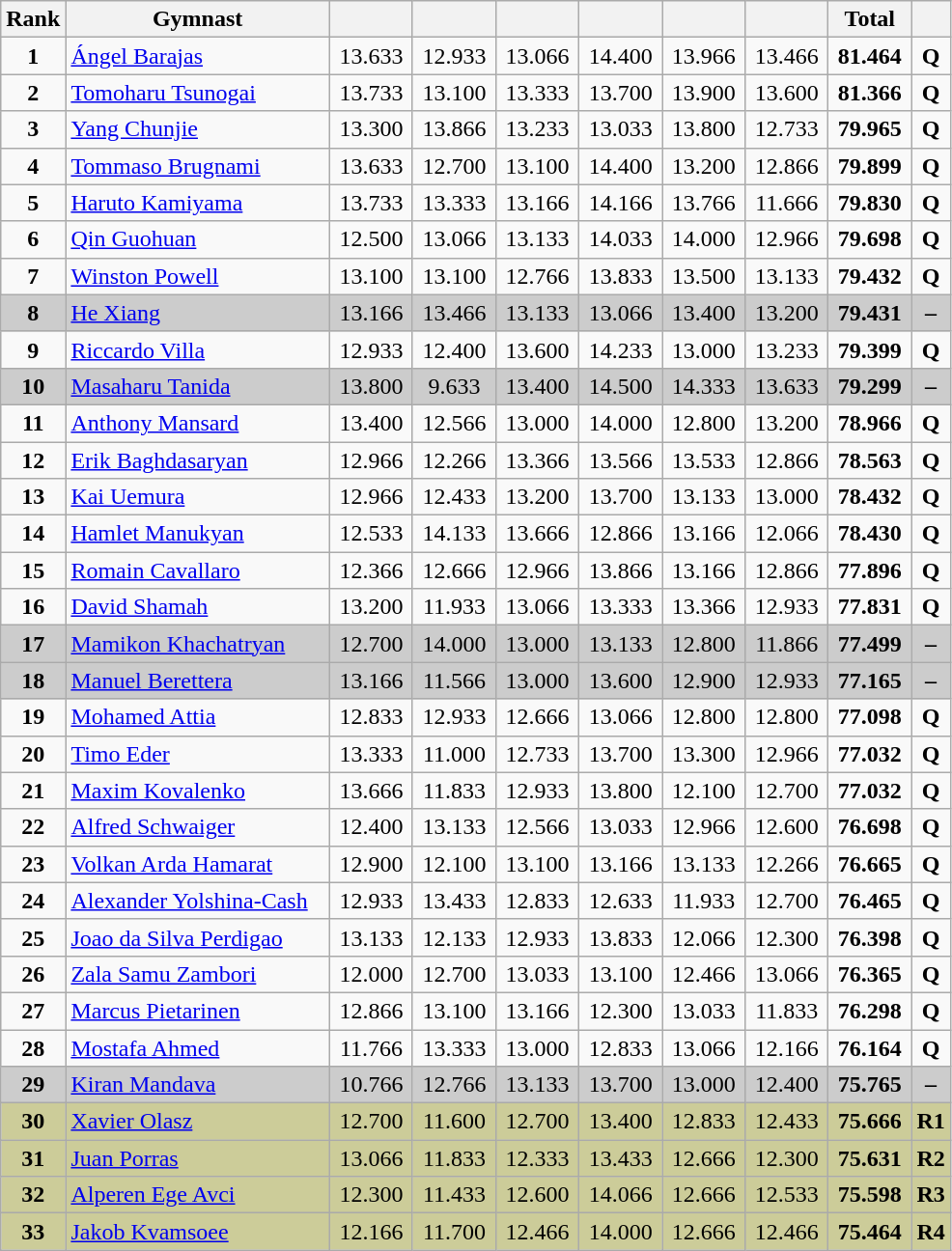<table class="wikitable sortable" style="text-align:center; font-size:100%">
<tr>
<th scope="col" style="width:15px;">Rank</th>
<th scope="col" style="width:175px;">Gymnast</th>
<th scope="col" style="width:50px;"></th>
<th scope="col" style="width:50px;"></th>
<th scope="col" style="width:50px;"></th>
<th scope="col" style="width:50px;"></th>
<th scope="col" style="width:50px;"></th>
<th scope="col" style="width:50px;"></th>
<th scope="col" style="width:50px;">Total</th>
<th scope="col" style="width:15px;"></th>
</tr>
<tr>
<td scope="row" style="text-align:center;"><strong>1</strong></td>
<td style="text-align:left;"> <a href='#'>Ángel Barajas</a></td>
<td>13.633</td>
<td>12.933</td>
<td>13.066</td>
<td>14.400</td>
<td>13.966</td>
<td>13.466</td>
<td><strong>81.464</strong></td>
<td><strong>Q</strong></td>
</tr>
<tr>
<td scope="row" style="text-align:center;"><strong>2</strong></td>
<td style="text-align:left;"> <a href='#'>Tomoharu Tsunogai</a></td>
<td>13.733</td>
<td>13.100</td>
<td>13.333</td>
<td>13.700</td>
<td>13.900</td>
<td>13.600</td>
<td><strong>81.366</strong></td>
<td><strong>Q</strong></td>
</tr>
<tr>
<td scope="row" style="text-align:center;"><strong>3</strong></td>
<td style="text-align:left;"> <a href='#'>Yang Chunjie</a></td>
<td>13.300</td>
<td>13.866</td>
<td>13.233</td>
<td>13.033</td>
<td>13.800</td>
<td>12.733</td>
<td><strong>79.965</strong></td>
<td><strong>Q</strong></td>
</tr>
<tr>
<td scope="row" style="text-align:center;"><strong>4</strong></td>
<td style="text-align:left;"> <a href='#'>Tommaso Brugnami</a></td>
<td>13.633</td>
<td>12.700</td>
<td>13.100</td>
<td>14.400</td>
<td>13.200</td>
<td>12.866</td>
<td><strong>79.899</strong></td>
<td><strong>Q</strong></td>
</tr>
<tr>
<td scope="row" style="text-align:center;"><strong>5</strong></td>
<td style="text-align:left;"> <a href='#'>Haruto Kamiyama</a></td>
<td>13.733</td>
<td>13.333</td>
<td>13.166</td>
<td>14.166</td>
<td>13.766</td>
<td>11.666</td>
<td><strong>79.830</strong></td>
<td><strong>Q</strong></td>
</tr>
<tr>
<td scope="row" style="text-align:center;"><strong>6</strong></td>
<td style="text-align:left;"> <a href='#'>Qin Guohuan</a></td>
<td>12.500</td>
<td>13.066</td>
<td>13.133</td>
<td>14.033</td>
<td>14.000</td>
<td>12.966</td>
<td><strong>79.698</strong></td>
<td><strong>Q</strong></td>
</tr>
<tr>
<td scope="row" style="text-align:center;"><strong>7</strong></td>
<td style="text-align:left;"> <a href='#'>Winston Powell</a></td>
<td>13.100</td>
<td>13.100</td>
<td>12.766</td>
<td>13.833</td>
<td>13.500</td>
<td>13.133</td>
<td><strong>79.432</strong></td>
<td><strong>Q</strong></td>
</tr>
<tr style="background:#cccccc;">
<td scope="row" style="text-align:center;"><strong>8</strong></td>
<td style="text-align:left;"> <a href='#'>He Xiang</a></td>
<td>13.166</td>
<td>13.466</td>
<td>13.133</td>
<td>13.066</td>
<td>13.400</td>
<td>13.200</td>
<td><strong>79.431</strong></td>
<td><strong>–</strong></td>
</tr>
<tr>
<td scope="row" style="text-align:center;"><strong>9</strong></td>
<td style="text-align:left;"> <a href='#'>Riccardo Villa</a></td>
<td>12.933</td>
<td>12.400</td>
<td>13.600</td>
<td>14.233</td>
<td>13.000</td>
<td>13.233</td>
<td><strong>79.399</strong></td>
<td><strong>Q</strong></td>
</tr>
<tr style="background:#cccccc;">
<td scope="row" style="text-align:center;"><strong>10</strong></td>
<td style="text-align:left;"> <a href='#'>Masaharu Tanida</a></td>
<td>13.800</td>
<td>9.633</td>
<td>13.400</td>
<td>14.500</td>
<td>14.333</td>
<td>13.633</td>
<td><strong>79.299</strong></td>
<td><strong>–</strong></td>
</tr>
<tr>
<td scope="row" style="text-align:center;"><strong>11</strong></td>
<td style="text-align:left;"> <a href='#'>Anthony Mansard</a></td>
<td>13.400</td>
<td>12.566</td>
<td>13.000</td>
<td>14.000</td>
<td>12.800</td>
<td>13.200</td>
<td><strong>78.966</strong></td>
<td><strong>Q</strong></td>
</tr>
<tr>
<td scope="row" style="text-align:center;"><strong>12</strong></td>
<td style="text-align:left;"> <a href='#'>Erik Baghdasaryan</a></td>
<td>12.966</td>
<td>12.266</td>
<td>13.366</td>
<td>13.566</td>
<td>13.533</td>
<td>12.866</td>
<td><strong>78.563</strong></td>
<td><strong>Q</strong></td>
</tr>
<tr>
<td scope="row" style="text-align:center;"><strong>13</strong></td>
<td style="text-align:left;"> <a href='#'>Kai Uemura</a></td>
<td>12.966</td>
<td>12.433</td>
<td>13.200</td>
<td>13.700</td>
<td>13.133</td>
<td>13.000</td>
<td><strong>78.432</strong></td>
<td><strong>Q</strong></td>
</tr>
<tr>
<td scope="row" style="text-align:center;"><strong>14</strong></td>
<td style="text-align:left;"> <a href='#'>Hamlet Manukyan</a></td>
<td>12.533</td>
<td>14.133</td>
<td>13.666</td>
<td>12.866</td>
<td>13.166</td>
<td>12.066</td>
<td><strong>78.430</strong></td>
<td><strong>Q</strong></td>
</tr>
<tr>
<td scope="row" style="text-align:center;"><strong>15</strong></td>
<td style="text-align:left;"> <a href='#'>Romain Cavallaro</a></td>
<td>12.366</td>
<td>12.666</td>
<td>12.966</td>
<td>13.866</td>
<td>13.166</td>
<td>12.866</td>
<td><strong>77.896</strong></td>
<td><strong>Q</strong></td>
</tr>
<tr>
<td scope="row" style="text-align:center;"><strong>16</strong></td>
<td style="text-align:left;"> <a href='#'>David Shamah</a></td>
<td>13.200</td>
<td>11.933</td>
<td>13.066</td>
<td>13.333</td>
<td>13.366</td>
<td>12.933</td>
<td><strong>77.831</strong></td>
<td><strong>Q</strong></td>
</tr>
<tr style="background:#cccccc;">
<td scope="row" style="text-align:center;"><strong>17</strong></td>
<td style="text-align:left;"> <a href='#'>Mamikon Khachatryan</a></td>
<td>12.700</td>
<td>14.000</td>
<td>13.000</td>
<td>13.133</td>
<td>12.800</td>
<td>11.866</td>
<td><strong>77.499</strong></td>
<td><strong>–</strong></td>
</tr>
<tr style="background:#cccccc;">
<td scope="row" style="text-align:center;"><strong>18</strong></td>
<td style="text-align:left;"> <a href='#'>Manuel Berettera</a></td>
<td>13.166</td>
<td>11.566</td>
<td>13.000</td>
<td>13.600</td>
<td>12.900</td>
<td>12.933</td>
<td><strong>77.165</strong></td>
<td><strong>–</strong></td>
</tr>
<tr>
<td scope="row" style="text-align:center;"><strong>19</strong></td>
<td style="text-align:left;"> <a href='#'>Mohamed Attia</a></td>
<td>12.833</td>
<td>12.933</td>
<td>12.666</td>
<td>13.066</td>
<td>12.800</td>
<td>12.800</td>
<td><strong>77.098</strong></td>
<td><strong>Q</strong></td>
</tr>
<tr>
<td scope="row" style="text-align:center;"><strong>20</strong></td>
<td style="text-align:left;"> <a href='#'>Timo Eder</a></td>
<td>13.333</td>
<td>11.000</td>
<td>12.733</td>
<td>13.700</td>
<td>13.300</td>
<td>12.966</td>
<td><strong>77.032</strong></td>
<td><strong>Q</strong></td>
</tr>
<tr>
<td scope="row" style="text-align:center;"><strong>21</strong></td>
<td style="text-align:left;"> <a href='#'>Maxim Kovalenko</a></td>
<td>13.666</td>
<td>11.833</td>
<td>12.933</td>
<td>13.800</td>
<td>12.100</td>
<td>12.700</td>
<td><strong>77.032</strong></td>
<td><strong>Q</strong></td>
</tr>
<tr>
<td scope="row" style="text-align:center;"><strong>22</strong></td>
<td style="text-align:left;"> <a href='#'>Alfred Schwaiger</a></td>
<td>12.400</td>
<td>13.133</td>
<td>12.566</td>
<td>13.033</td>
<td>12.966</td>
<td>12.600</td>
<td><strong>76.698</strong></td>
<td><strong>Q</strong></td>
</tr>
<tr>
<td scope="row" style="text-align:center;"><strong>23</strong></td>
<td style="text-align:left;"> <a href='#'>Volkan Arda Hamarat</a></td>
<td>12.900</td>
<td>12.100</td>
<td>13.100</td>
<td>13.166</td>
<td>13.133</td>
<td>12.266</td>
<td><strong>76.665</strong></td>
<td><strong>Q</strong></td>
</tr>
<tr>
<td scope="row" style="text-align:center;"><strong>24</strong></td>
<td style="text-align:left;"> <a href='#'>Alexander Yolshina-Cash</a></td>
<td>12.933</td>
<td>13.433</td>
<td>12.833</td>
<td>12.633</td>
<td>11.933</td>
<td>12.700</td>
<td><strong>76.465</strong></td>
<td><strong>Q</strong></td>
</tr>
<tr>
<td scope="row" style="text-align:center;"><strong>25</strong></td>
<td style="text-align:left;"> <a href='#'>Joao da Silva Perdigao</a></td>
<td>13.133</td>
<td>12.133</td>
<td>12.933</td>
<td>13.833</td>
<td>12.066</td>
<td>12.300</td>
<td><strong>76.398</strong></td>
<td><strong>Q</strong></td>
</tr>
<tr>
<td scope="row" style="text-align:center;"><strong>26</strong></td>
<td style="text-align:left;"> <a href='#'>Zala Samu Zambori</a></td>
<td>12.000</td>
<td>12.700</td>
<td>13.033</td>
<td>13.100</td>
<td>12.466</td>
<td>13.066</td>
<td><strong>76.365</strong></td>
<td><strong>Q</strong></td>
</tr>
<tr>
<td scope="row" style="text-align:center;"><strong>27</strong></td>
<td style="text-align:left;"> <a href='#'>Marcus Pietarinen</a></td>
<td>12.866</td>
<td>13.100</td>
<td>13.166</td>
<td>12.300</td>
<td>13.033</td>
<td>11.833</td>
<td><strong>76.298</strong></td>
<td><strong>Q</strong></td>
</tr>
<tr>
<td scope="row" style="text-align:center;"><strong>28</strong></td>
<td style="text-align:left;"> <a href='#'>Mostafa Ahmed</a></td>
<td>11.766</td>
<td>13.333</td>
<td>13.000</td>
<td>12.833</td>
<td>13.066</td>
<td>12.166</td>
<td><strong>76.164</strong></td>
<td><strong>Q</strong></td>
</tr>
<tr style="background:#cccccc;">
<td scope="row" style="text-align:center;"><strong>29</strong></td>
<td style="text-align:left;"> <a href='#'>Kiran Mandava</a></td>
<td>10.766</td>
<td>12.766</td>
<td>13.133</td>
<td>13.700</td>
<td>13.000</td>
<td>12.400</td>
<td><strong>75.765</strong></td>
<td><strong>–</strong></td>
</tr>
<tr style="background:#cccc99;">
<td scope="row" style="text-align:center;"><strong>30</strong></td>
<td style="text-align:left;"> <a href='#'>Xavier Olasz</a></td>
<td>12.700</td>
<td>11.600</td>
<td>12.700</td>
<td>13.400</td>
<td>12.833</td>
<td>12.433</td>
<td><strong>75.666</strong></td>
<td><strong>R1</strong></td>
</tr>
<tr style="background:#cccc99;">
<td scope="row" style="text-align:center;"><strong>31</strong></td>
<td style="text-align:left;"> <a href='#'>Juan Porras</a></td>
<td>13.066</td>
<td>11.833</td>
<td>12.333</td>
<td>13.433</td>
<td>12.666</td>
<td>12.300</td>
<td><strong>75.631</strong></td>
<td><strong>R2</strong></td>
</tr>
<tr style="background:#cccc99;">
<td scope="row" style="text-align:center;"><strong>32</strong></td>
<td style="text-align:left;"> <a href='#'>Alperen Ege Avci</a></td>
<td>12.300</td>
<td>11.433</td>
<td>12.600</td>
<td>14.066</td>
<td>12.666</td>
<td>12.533</td>
<td><strong>75.598</strong></td>
<td><strong>R3</strong></td>
</tr>
<tr style="background:#cccc99;">
<td scope="row" style="text-align:center;"><strong>33</strong></td>
<td style="text-align:left;"> <a href='#'>Jakob Kvamsoee</a></td>
<td>12.166</td>
<td>11.700</td>
<td>12.466</td>
<td>14.000</td>
<td>12.666</td>
<td>12.466</td>
<td><strong>75.464</strong></td>
<td><strong>R4</strong></td>
</tr>
</table>
